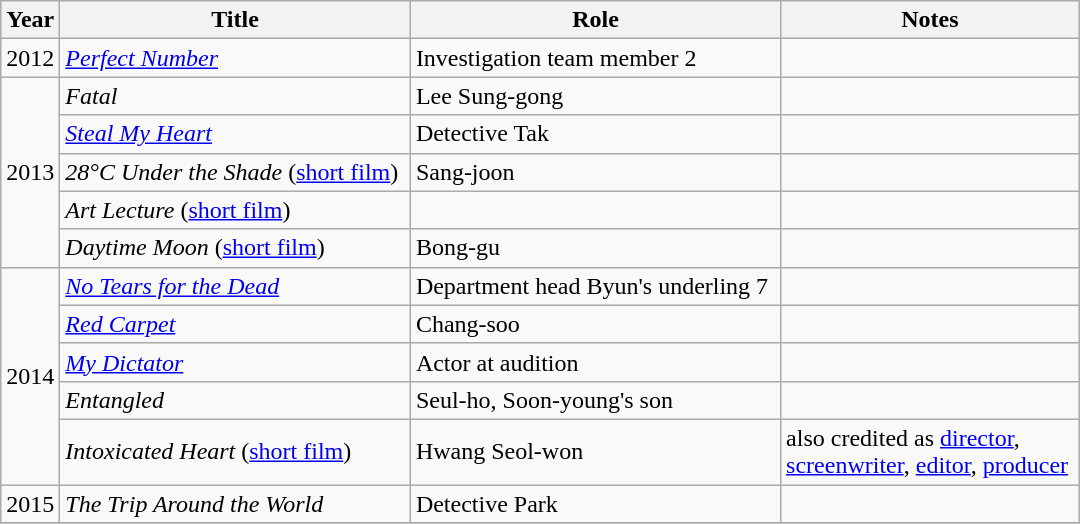<table class="wikitable" style="width:720px">
<tr>
<th width=10>Year</th>
<th>Title</th>
<th>Role</th>
<th>Notes</th>
</tr>
<tr>
<td>2012</td>
<td><em><a href='#'>Perfect Number</a></em></td>
<td>Investigation team member 2</td>
<td></td>
</tr>
<tr>
<td rowspan=5>2013</td>
<td><em>Fatal</em></td>
<td>Lee Sung-gong</td>
<td></td>
</tr>
<tr>
<td><em><a href='#'>Steal My Heart</a></em></td>
<td>Detective Tak</td>
<td></td>
</tr>
<tr>
<td><em>28°C Under the Shade</em> (<a href='#'>short film</a>)</td>
<td>Sang-joon</td>
<td></td>
</tr>
<tr>
<td><em>Art Lecture</em> (<a href='#'>short film</a>)</td>
<td></td>
<td></td>
</tr>
<tr>
<td><em>Daytime Moon</em> (<a href='#'>short film</a>)</td>
<td>Bong-gu</td>
<td></td>
</tr>
<tr>
<td rowspan=5>2014</td>
<td><em><a href='#'>No Tears for the Dead</a></em></td>
<td>Department head Byun's underling 7</td>
<td></td>
</tr>
<tr>
<td><em><a href='#'>Red Carpet</a></em></td>
<td>Chang-soo</td>
<td></td>
</tr>
<tr>
<td><em><a href='#'>My Dictator</a></em></td>
<td>Actor at audition</td>
<td></td>
</tr>
<tr>
<td><em>Entangled</em></td>
<td>Seul-ho, Soon-young's son</td>
<td></td>
</tr>
<tr>
<td><em>Intoxicated Heart</em> (<a href='#'>short film</a>)</td>
<td>Hwang Seol-won</td>
<td>also credited as <a href='#'>director</a>, <br> <a href='#'>screenwriter</a>, <a href='#'>editor</a>, <a href='#'>producer</a></td>
</tr>
<tr>
<td>2015</td>
<td><em>The Trip Around the World</em></td>
<td>Detective Park</td>
<td></td>
</tr>
<tr>
</tr>
</table>
